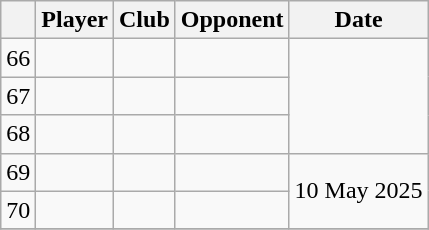<table class="wikitable" style="text-align:center">
<tr>
<th></th>
<th>Player</th>
<th>Club</th>
<th>Opponent</th>
<th>Date</th>
</tr>
<tr>
<td>66</td>
<td align="left"></td>
<td></td>
<td></td>
<td rowspan="3"></td>
</tr>
<tr>
<td>67</td>
<td align="left"></td>
<td></td>
<td></td>
</tr>
<tr>
<td>68</td>
<td align="left"></td>
<td></td>
<td></td>
</tr>
<tr>
<td>69</td>
<td align="left"></td>
<td></td>
<td></td>
<td rowspan="2">10 May 2025</td>
</tr>
<tr>
<td>70</td>
<td align="left"></td>
<td></td>
<td></td>
</tr>
<tr>
</tr>
</table>
